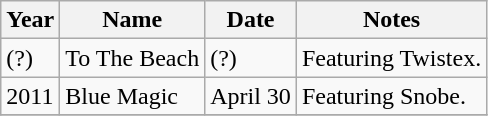<table class="wikitable">
<tr>
<th>Year</th>
<th>Name</th>
<th>Date</th>
<th>Notes</th>
</tr>
<tr>
<td>(?)</td>
<td>To The Beach</td>
<td>(?)</td>
<td>Featuring Twistex.</td>
</tr>
<tr>
<td>2011</td>
<td>Blue Magic</td>
<td>April 30</td>
<td>Featuring Snobe.</td>
</tr>
<tr>
</tr>
</table>
